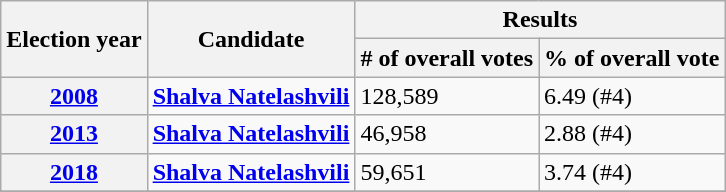<table class=wikitable>
<tr>
<th rowspan=2>Election year</th>
<th rowspan=2>Candidate</th>
<th colspan=2>Results</th>
</tr>
<tr>
<th># of overall votes</th>
<th>% of overall vote</th>
</tr>
<tr>
<th><a href='#'>2008</a></th>
<td><strong><a href='#'>Shalva Natelashvili</a></strong></td>
<td>128,589</td>
<td>6.49 (#4)</td>
</tr>
<tr>
<th><a href='#'>2013</a></th>
<td><strong><a href='#'>Shalva Natelashvili</a></strong></td>
<td>46,958</td>
<td>2.88 (#4)</td>
</tr>
<tr>
<th><a href='#'>2018</a></th>
<td><strong><a href='#'>Shalva Natelashvili</a></strong></td>
<td>59,651</td>
<td>3.74 (#4)</td>
</tr>
<tr>
</tr>
</table>
